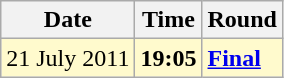<table class="wikitable">
<tr>
<th>Date</th>
<th>Time</th>
<th>Round</th>
</tr>
<tr style=background:lemonchiffon>
<td>21 July 2011</td>
<td><strong>19:05</strong></td>
<td><strong><a href='#'>Final</a></strong></td>
</tr>
</table>
